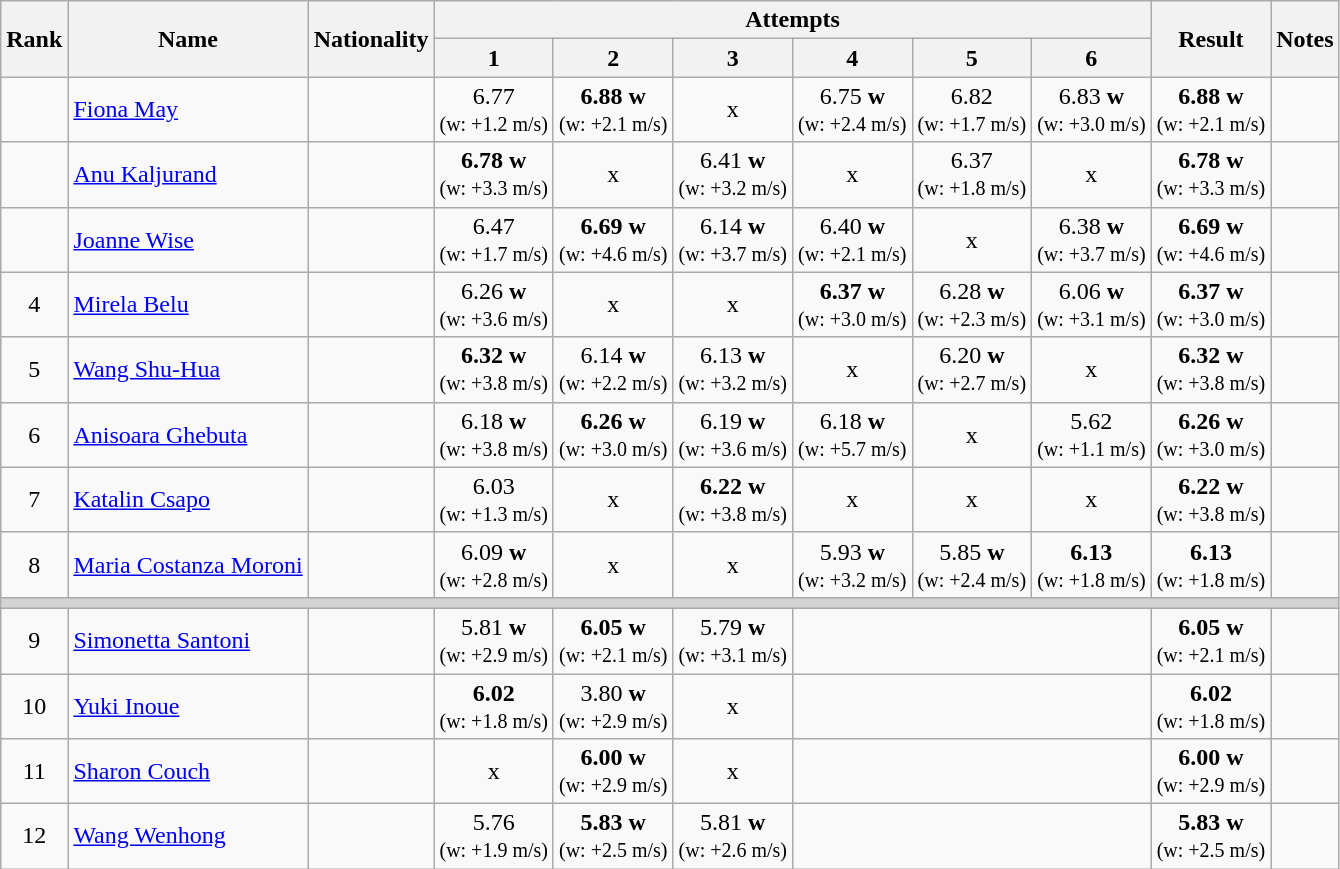<table class="wikitable sortable" style="text-align:center">
<tr>
<th rowspan=2>Rank</th>
<th rowspan=2>Name</th>
<th rowspan=2>Nationality</th>
<th colspan=6>Attempts</th>
<th rowspan=2>Result</th>
<th rowspan=2>Notes</th>
</tr>
<tr>
<th>1</th>
<th>2</th>
<th>3</th>
<th>4</th>
<th>5</th>
<th>6</th>
</tr>
<tr>
<td></td>
<td align=left><a href='#'>Fiona May</a></td>
<td align=left></td>
<td>6.77<br><small>(w: +1.2 m/s)</small></td>
<td><strong>6.88</strong> <strong>w</strong> <br><small>(w: +2.1 m/s)</small></td>
<td>x</td>
<td>6.75 <strong>w</strong> <br><small>(w: +2.4 m/s)</small></td>
<td>6.82<br><small>(w: +1.7 m/s)</small></td>
<td>6.83 <strong>w</strong> <br><small>(w: +3.0 m/s)</small></td>
<td><strong>6.88</strong>  <strong>w</strong> <br><small>(w: +2.1 m/s)</small></td>
<td></td>
</tr>
<tr>
<td></td>
<td align=left><a href='#'>Anu Kaljurand</a></td>
<td align=left></td>
<td><strong>6.78</strong> <strong>w</strong> <br><small>(w: +3.3 m/s)</small></td>
<td>x</td>
<td>6.41 <strong>w</strong> <br><small>(w: +3.2 m/s)</small></td>
<td>x</td>
<td>6.37<br><small>(w: +1.8 m/s)</small></td>
<td>x</td>
<td><strong>6.78</strong>  <strong>w</strong> <br><small>(w: +3.3 m/s)</small></td>
<td></td>
</tr>
<tr>
<td></td>
<td align=left><a href='#'>Joanne Wise</a></td>
<td align=left></td>
<td>6.47<br><small>(w: +1.7 m/s)</small></td>
<td><strong>6.69</strong> <strong>w</strong> <br><small>(w: +4.6 m/s)</small></td>
<td>6.14 <strong>w</strong> <br><small>(w: +3.7 m/s)</small></td>
<td>6.40 <strong>w</strong> <br><small>(w: +2.1 m/s)</small></td>
<td>x</td>
<td>6.38 <strong>w</strong> <br><small>(w: +3.7 m/s)</small></td>
<td><strong>6.69</strong>  <strong>w</strong> <br><small>(w: +4.6 m/s)</small></td>
<td></td>
</tr>
<tr>
<td>4</td>
<td align=left><a href='#'>Mirela Belu</a></td>
<td align=left></td>
<td>6.26 <strong>w</strong> <br><small>(w: +3.6 m/s)</small></td>
<td>x</td>
<td>x</td>
<td><strong>6.37</strong> <strong>w</strong> <br><small>(w: +3.0 m/s)</small></td>
<td>6.28 <strong>w</strong> <br><small>(w: +2.3 m/s)</small></td>
<td>6.06 <strong>w</strong> <br><small>(w: +3.1 m/s)</small></td>
<td><strong>6.37</strong>  <strong>w</strong> <br><small>(w: +3.0 m/s)</small></td>
<td></td>
</tr>
<tr>
<td>5</td>
<td align=left><a href='#'>Wang Shu-Hua</a></td>
<td align=left></td>
<td><strong>6.32</strong> <strong>w</strong> <br><small>(w: +3.8 m/s)</small></td>
<td>6.14 <strong>w</strong> <br><small>(w: +2.2 m/s)</small></td>
<td>6.13 <strong>w</strong> <br><small>(w: +3.2 m/s)</small></td>
<td>x</td>
<td>6.20 <strong>w</strong> <br><small>(w: +2.7 m/s)</small></td>
<td>x</td>
<td><strong>6.32</strong>  <strong>w</strong> <br><small>(w: +3.8 m/s)</small></td>
<td></td>
</tr>
<tr>
<td>6</td>
<td align=left><a href='#'>Anisoara Ghebuta</a></td>
<td align=left></td>
<td>6.18 <strong>w</strong> <br><small>(w: +3.8 m/s)</small></td>
<td><strong>6.26</strong> <strong>w</strong> <br><small>(w: +3.0 m/s)</small></td>
<td>6.19 <strong>w</strong> <br><small>(w: +3.6 m/s)</small></td>
<td>6.18 <strong>w</strong> <br><small>(w: +5.7 m/s)</small></td>
<td>x</td>
<td>5.62<br><small>(w: +1.1 m/s)</small></td>
<td><strong>6.26</strong>  <strong>w</strong> <br><small>(w: +3.0 m/s)</small></td>
<td></td>
</tr>
<tr>
<td>7</td>
<td align=left><a href='#'>Katalin Csapo</a></td>
<td align=left></td>
<td>6.03<br><small>(w: +1.3 m/s)</small></td>
<td>x</td>
<td><strong>6.22</strong> <strong>w</strong> <br><small>(w: +3.8 m/s)</small></td>
<td>x</td>
<td>x</td>
<td>x</td>
<td><strong>6.22</strong>  <strong>w</strong> <br><small>(w: +3.8 m/s)</small></td>
<td></td>
</tr>
<tr>
<td>8</td>
<td align=left><a href='#'>Maria Costanza Moroni</a></td>
<td align=left></td>
<td>6.09 <strong>w</strong> <br><small>(w: +2.8 m/s)</small></td>
<td>x</td>
<td>x</td>
<td>5.93 <strong>w</strong> <br><small>(w: +3.2 m/s)</small></td>
<td>5.85 <strong>w</strong> <br><small>(w: +2.4 m/s)</small></td>
<td><strong>6.13</strong><br><small>(w: +1.8 m/s)</small></td>
<td><strong>6.13</strong> <br><small>(w: +1.8 m/s)</small></td>
<td></td>
</tr>
<tr>
<td colspan=11 bgcolor=lightgray></td>
</tr>
<tr>
<td>9</td>
<td align=left><a href='#'>Simonetta Santoni</a></td>
<td align=left></td>
<td>5.81 <strong>w</strong> <br><small>(w: +2.9 m/s)</small></td>
<td><strong>6.05</strong> <strong>w</strong> <br><small>(w: +2.1 m/s)</small></td>
<td>5.79 <strong>w</strong> <br><small>(w: +3.1 m/s)</small></td>
<td colspan=3></td>
<td><strong>6.05</strong>  <strong>w</strong> <br><small>(w: +2.1 m/s)</small></td>
<td></td>
</tr>
<tr>
<td>10</td>
<td align=left><a href='#'>Yuki Inoue</a></td>
<td align=left></td>
<td><strong>6.02</strong><br><small>(w: +1.8 m/s)</small></td>
<td>3.80 <strong>w</strong> <br><small>(w: +2.9 m/s)</small></td>
<td>x</td>
<td colspan=3></td>
<td><strong>6.02</strong> <br><small>(w: +1.8 m/s)</small></td>
<td></td>
</tr>
<tr>
<td>11</td>
<td align=left><a href='#'>Sharon Couch</a></td>
<td align=left></td>
<td>x</td>
<td><strong>6.00</strong> <strong>w</strong> <br><small>(w: +2.9 m/s)</small></td>
<td>x</td>
<td colspan=3></td>
<td><strong>6.00</strong>  <strong>w</strong> <br><small>(w: +2.9 m/s)</small></td>
<td></td>
</tr>
<tr>
<td>12</td>
<td align=left><a href='#'>Wang Wenhong</a></td>
<td align=left></td>
<td>5.76<br><small>(w: +1.9 m/s)</small></td>
<td><strong>5.83</strong> <strong>w</strong> <br><small>(w: +2.5 m/s)</small></td>
<td>5.81 <strong>w</strong> <br><small>(w: +2.6 m/s)</small></td>
<td colspan=3></td>
<td><strong>5.83</strong>  <strong>w</strong> <br><small>(w: +2.5 m/s)</small></td>
<td></td>
</tr>
</table>
